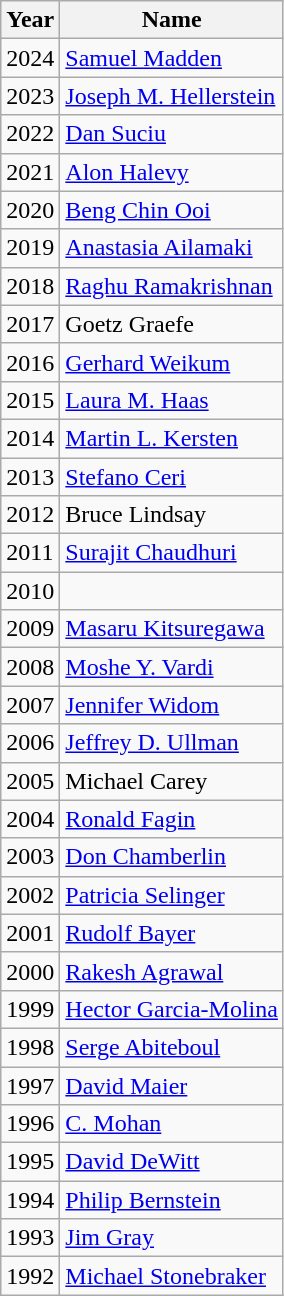<table class="wikitable">
<tr>
<th>Year</th>
<th>Name</th>
</tr>
<tr>
<td>2024</td>
<td><a href='#'>Samuel Madden</a></td>
</tr>
<tr>
<td>2023</td>
<td><a href='#'>Joseph M. Hellerstein</a></td>
</tr>
<tr>
<td>2022</td>
<td><a href='#'>Dan Suciu</a></td>
</tr>
<tr>
<td>2021</td>
<td><a href='#'>Alon Halevy</a></td>
</tr>
<tr>
<td>2020</td>
<td><a href='#'>Beng Chin Ooi</a></td>
</tr>
<tr>
<td>2019</td>
<td><a href='#'>Anastasia Ailamaki</a></td>
</tr>
<tr>
<td>2018</td>
<td><a href='#'>Raghu Ramakrishnan</a></td>
</tr>
<tr>
<td>2017</td>
<td>Goetz Graefe</td>
</tr>
<tr>
<td>2016</td>
<td><a href='#'>Gerhard Weikum</a></td>
</tr>
<tr>
<td>2015</td>
<td><a href='#'>Laura M. Haas</a></td>
</tr>
<tr>
<td>2014</td>
<td><a href='#'>Martin L. Kersten</a></td>
</tr>
<tr>
<td>2013</td>
<td><a href='#'>Stefano Ceri</a></td>
</tr>
<tr>
<td>2012</td>
<td>Bruce Lindsay</td>
</tr>
<tr>
<td>2011</td>
<td><a href='#'>Surajit Chaudhuri</a></td>
</tr>
<tr>
<td>2010</td>
<td></td>
</tr>
<tr>
<td>2009</td>
<td><a href='#'>Masaru Kitsuregawa</a></td>
</tr>
<tr>
<td>2008</td>
<td><a href='#'>Moshe Y. Vardi</a></td>
</tr>
<tr>
<td>2007</td>
<td><a href='#'>Jennifer Widom</a></td>
</tr>
<tr>
<td>2006</td>
<td><a href='#'>Jeffrey D. Ullman</a></td>
</tr>
<tr>
<td>2005</td>
<td>Michael Carey</td>
</tr>
<tr>
<td>2004</td>
<td><a href='#'>Ronald Fagin</a></td>
</tr>
<tr>
<td>2003</td>
<td><a href='#'>Don Chamberlin</a></td>
</tr>
<tr>
<td>2002</td>
<td><a href='#'>Patricia Selinger</a></td>
</tr>
<tr>
<td>2001</td>
<td><a href='#'>Rudolf Bayer</a></td>
</tr>
<tr>
<td>2000</td>
<td><a href='#'>Rakesh Agrawal</a></td>
</tr>
<tr>
<td>1999</td>
<td><a href='#'>Hector Garcia-Molina</a></td>
</tr>
<tr>
<td>1998</td>
<td><a href='#'>Serge Abiteboul</a></td>
</tr>
<tr>
<td>1997</td>
<td><a href='#'>David Maier</a></td>
</tr>
<tr>
<td>1996</td>
<td><a href='#'>C. Mohan</a></td>
</tr>
<tr>
<td>1995</td>
<td><a href='#'>David DeWitt</a></td>
</tr>
<tr>
<td>1994</td>
<td><a href='#'>Philip Bernstein</a></td>
</tr>
<tr>
<td>1993</td>
<td><a href='#'>Jim Gray</a></td>
</tr>
<tr>
<td>1992</td>
<td><a href='#'>Michael Stonebraker</a></td>
</tr>
</table>
